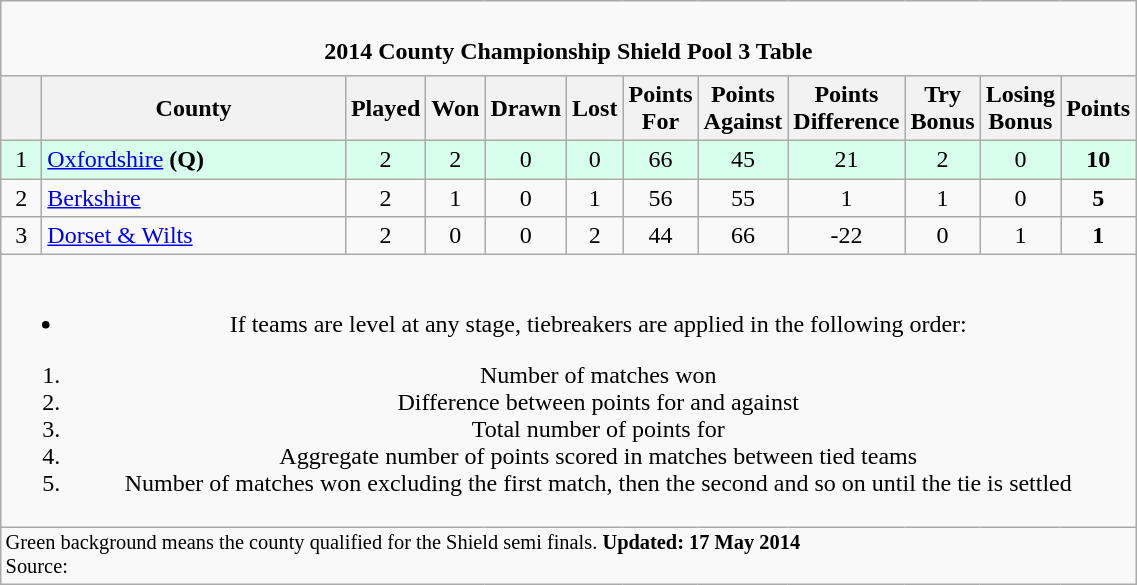<table class="wikitable" style="text-align: center;">
<tr>
<td colspan="15" cellpadding="0" cellspacing="0"><br><table border="0" width="100%" cellpadding="0" cellspacing="0">
<tr>
<td width=20% style="border:0px"></td>
<td style="border:0px"><strong>2014 County Championship Shield Pool 3 Table</strong></td>
<td width=20% style="border:0px" align=right></td>
</tr>
</table>
</td>
</tr>
<tr>
<th bgcolor="#efefef" width="20"></th>
<th bgcolor="#efefef" width="195">County</th>
<th bgcolor="#efefef" width="20">Played</th>
<th bgcolor="#efefef" width="20">Won</th>
<th bgcolor="#efefef" width="20">Drawn</th>
<th bgcolor="#efefef" width="20">Lost</th>
<th bgcolor="#efefef" width="20">Points For</th>
<th bgcolor="#efefef" width="20">Points Against</th>
<th bgcolor="#efefef" width="20">Points Difference</th>
<th bgcolor="#efefef" width="20">Try Bonus</th>
<th bgcolor="#efefef" width="20">Losing Bonus</th>
<th bgcolor="#efefef" width="20">Points</th>
</tr>
<tr bgcolor=#d8ffeb align=center>
<td>1</td>
<td style="text-align:left;"><a href='#'>Oxfordshire</a> <strong>(Q)</strong></td>
<td>2</td>
<td>2</td>
<td>0</td>
<td>0</td>
<td>66</td>
<td>45</td>
<td>21</td>
<td>2</td>
<td>0</td>
<td><strong>10</strong></td>
</tr>
<tr>
<td>2</td>
<td style="text-align:left;"><a href='#'>Berkshire</a></td>
<td>2</td>
<td>1</td>
<td>0</td>
<td>1</td>
<td>56</td>
<td>55</td>
<td>1</td>
<td>1</td>
<td>0</td>
<td><strong>5</strong></td>
</tr>
<tr>
<td>3</td>
<td style="text-align:left;"><a href='#'>Dorset & Wilts</a></td>
<td>2</td>
<td>0</td>
<td>0</td>
<td>2</td>
<td>44</td>
<td>66</td>
<td>-22</td>
<td>0</td>
<td>1</td>
<td><strong>1</strong></td>
</tr>
<tr>
<td colspan="15"><br><ul><li>If teams are level at any stage, tiebreakers are applied in the following order:</li></ul><ol><li>Number of matches won</li><li>Difference between points for and against</li><li>Total number of points for</li><li>Aggregate number of points scored in matches between tied teams</li><li>Number of matches won excluding the first match, then the second and so on until the tie is settled</li></ol></td>
</tr>
<tr | style="text-align:left;" |>
<td colspan="15" style="border:0px;font-size:85%;"><span>Green background</span> means the county qualified for the Shield semi finals. <strong>Updated: 17 May 2014</strong><br>Source: <br></td>
</tr>
</table>
